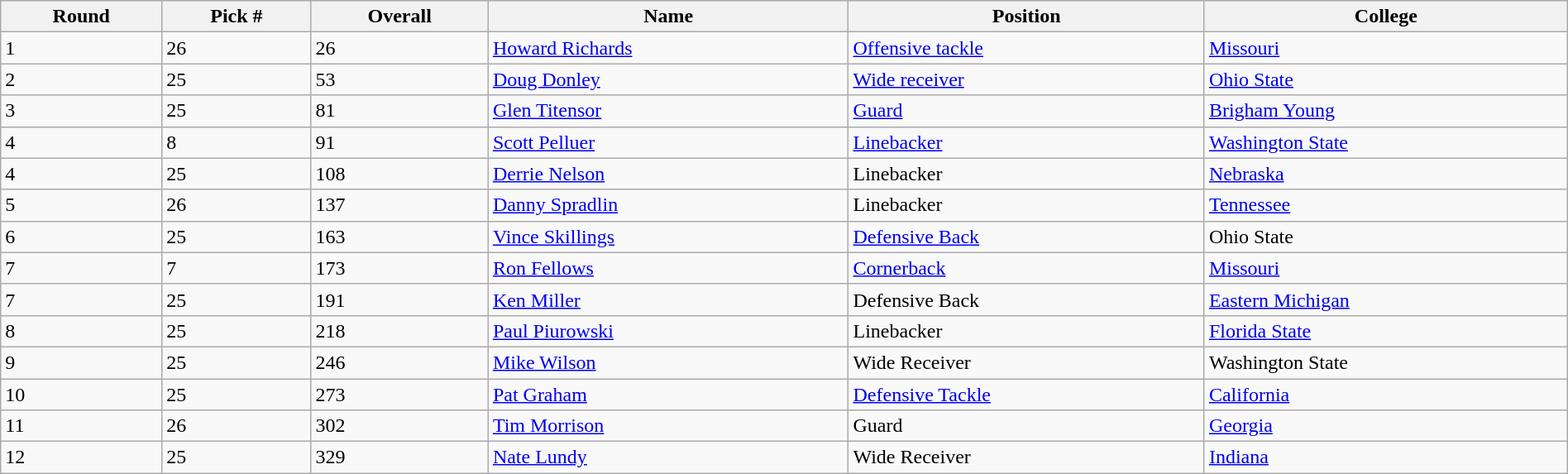<table class="wikitable sortable sortable" style="width: 100%">
<tr>
<th>Round</th>
<th>Pick #</th>
<th>Overall</th>
<th>Name</th>
<th>Position</th>
<th>College</th>
</tr>
<tr>
<td>1</td>
<td>26</td>
<td>26</td>
<td><a href='#'>Howard Richards</a></td>
<td><a href='#'>Offensive tackle</a></td>
<td><a href='#'>Missouri</a></td>
</tr>
<tr>
<td>2</td>
<td>25</td>
<td>53</td>
<td><a href='#'>Doug Donley</a></td>
<td><a href='#'>Wide receiver</a></td>
<td><a href='#'>Ohio State</a></td>
</tr>
<tr>
<td>3</td>
<td>25</td>
<td>81</td>
<td><a href='#'>Glen Titensor</a></td>
<td><a href='#'>Guard</a></td>
<td><a href='#'>Brigham Young</a></td>
</tr>
<tr>
<td>4</td>
<td>8</td>
<td>91</td>
<td><a href='#'>Scott Pelluer</a></td>
<td><a href='#'>Linebacker</a></td>
<td><a href='#'>Washington State</a></td>
</tr>
<tr>
<td>4</td>
<td>25</td>
<td>108</td>
<td><a href='#'>Derrie Nelson</a></td>
<td>Linebacker</td>
<td><a href='#'>Nebraska</a></td>
</tr>
<tr>
<td>5</td>
<td>26</td>
<td>137</td>
<td><a href='#'>Danny Spradlin</a></td>
<td>Linebacker</td>
<td><a href='#'>Tennessee</a></td>
</tr>
<tr>
<td>6</td>
<td>25</td>
<td>163</td>
<td><a href='#'>Vince Skillings</a></td>
<td><a href='#'>Defensive Back</a></td>
<td>Ohio State</td>
</tr>
<tr>
<td>7</td>
<td>7</td>
<td>173</td>
<td><a href='#'>Ron Fellows</a></td>
<td><a href='#'>Cornerback</a></td>
<td><a href='#'>Missouri</a></td>
</tr>
<tr>
<td>7</td>
<td>25</td>
<td>191</td>
<td><a href='#'>Ken Miller</a></td>
<td>Defensive Back</td>
<td><a href='#'>Eastern Michigan</a></td>
</tr>
<tr>
<td>8</td>
<td>25</td>
<td>218</td>
<td><a href='#'>Paul Piurowski</a></td>
<td>Linebacker</td>
<td><a href='#'>Florida State</a></td>
</tr>
<tr>
<td>9</td>
<td>25</td>
<td>246</td>
<td><a href='#'>Mike Wilson</a></td>
<td>Wide Receiver</td>
<td>Washington State</td>
</tr>
<tr>
<td>10</td>
<td>25</td>
<td>273</td>
<td><a href='#'>Pat Graham</a></td>
<td><a href='#'>Defensive Tackle</a></td>
<td><a href='#'>California</a></td>
</tr>
<tr>
<td>11</td>
<td>26</td>
<td>302</td>
<td><a href='#'>Tim Morrison</a></td>
<td>Guard</td>
<td><a href='#'>Georgia</a></td>
</tr>
<tr>
<td>12</td>
<td>25</td>
<td>329</td>
<td><a href='#'>Nate Lundy</a></td>
<td>Wide Receiver</td>
<td><a href='#'>Indiana</a></td>
</tr>
</table>
